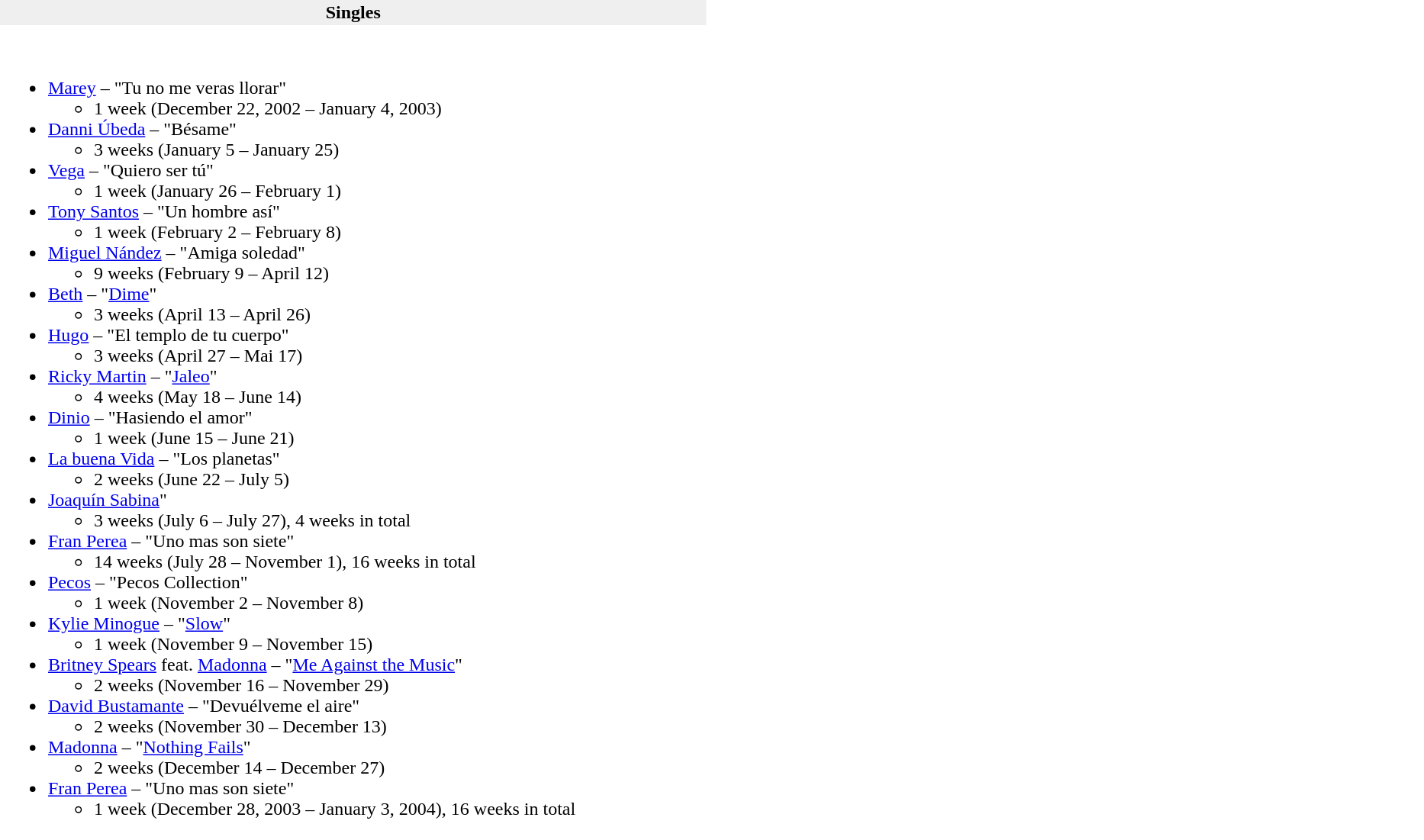<table cellpadding="2" cellspacing="10" style="width: 100%; border: 0;">
<tr style="background: #efefef;">
<th>Singles</th>
</tr>
<tr valign ="top" style="background: #ffffff;">
<td width="50%"><br><ul><li><a href='#'>Marey</a> – "Tu no me veras llorar"<ul><li>1 week (December 22, 2002 – January 4, 2003)</li></ul></li><li><a href='#'>Danni Úbeda</a> – "Bésame"<ul><li>3 weeks (January 5 – January 25)</li></ul></li><li><a href='#'>Vega</a> – "Quiero ser tú"<ul><li>1 week (January 26 – February 1)</li></ul></li><li><a href='#'>Tony Santos</a> – "Un hombre así"<ul><li>1 week (February 2 – February 8)</li></ul></li><li><a href='#'>Miguel Nández</a> – "Amiga soledad"<ul><li>9 weeks (February 9 – April 12)</li></ul></li><li><a href='#'>Beth</a> – "<a href='#'>Dime</a>"<ul><li>3 weeks (April 13 – April 26)</li></ul></li><li><a href='#'>Hugo</a> – "El templo de tu cuerpo"<ul><li>3 weeks (April 27 – Mai 17)</li></ul></li><li><a href='#'>Ricky Martin</a> – "<a href='#'>Jaleo</a>"<ul><li>4 weeks (May 18 – June 14)</li></ul></li><li><a href='#'>Dinio</a> – "Hasiendo el amor"<ul><li>1 week (June 15 – June 21)</li></ul></li><li><a href='#'>La buena Vida</a> – "Los planetas"<ul><li>2 weeks (June 22 – July 5)</li></ul></li><li><a href='#'>Joaquín Sabina</a>"<ul><li>3 weeks (July 6 – July 27), 4 weeks in total</li></ul></li><li><a href='#'>Fran Perea</a> – "Uno mas son siete"<ul><li>14 weeks (July 28 – November 1), 16 weeks in total</li></ul></li><li><a href='#'>Pecos</a> – "Pecos Collection"<ul><li>1 week (November 2 – November 8)</li></ul></li><li><a href='#'>Kylie Minogue</a> – "<a href='#'>Slow</a>"<ul><li>1 week (November 9 – November 15)</li></ul></li><li><a href='#'>Britney Spears</a> feat. <a href='#'>Madonna</a> – "<a href='#'>Me Against the Music</a>"<ul><li>2 weeks (November 16 – November 29)</li></ul></li><li><a href='#'>David Bustamante</a> – "Devuélveme el aire"<ul><li>2 weeks (November 30 – December 13)</li></ul></li><li><a href='#'>Madonna</a> – "<a href='#'>Nothing Fails</a>"<ul><li>2 weeks (December 14 – December 27)</li></ul></li><li><a href='#'>Fran Perea</a> – "Uno mas son siete"<ul><li>1 week (December 28, 2003 – January 3, 2004), 16 weeks in total</li></ul></li></ul></td>
<td width="50%"><br> </td>
</tr>
</table>
